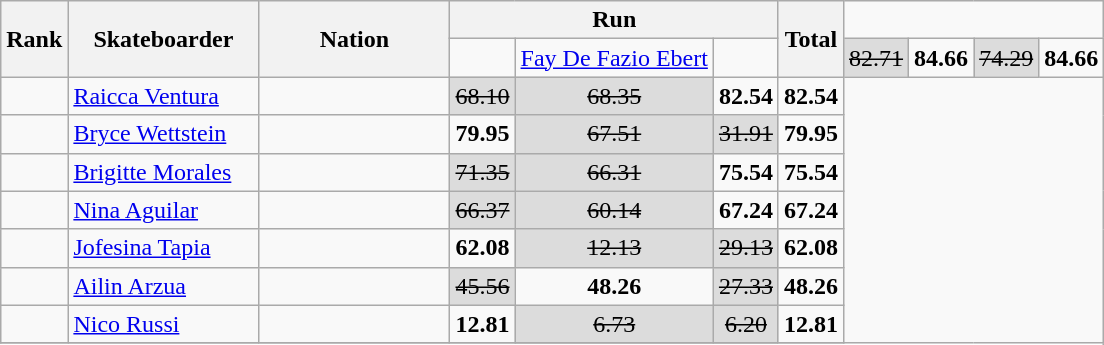<table class="wikitable sortable" style="text-align:center">
<tr>
<th rowspan="2" width="30">Rank</th>
<th rowspan="2" width="120">Skateboarder</th>
<th rowspan="2" width="120">Nation</th>
<th colspan="3">Run</th>
<th rowspan="2" width="30">Total</th>
</tr>
<tr>
<td></td>
<td align=left><a href='#'>Fay De Fazio Ebert</a></td>
<td align=left></td>
<td bgcolor="gainsboro"><s>82.71</s></td>
<td><strong>84.66</strong></td>
<td bgcolor="gainsboro"><s>74.29</s></td>
<td><strong>84.66</strong></td>
</tr>
<tr>
<td></td>
<td align=left><a href='#'>Raicca Ventura</a></td>
<td align=left></td>
<td bgcolor="gainsboro"><s>68.10</s></td>
<td bgcolor="gainsboro"><s>68.35</s></td>
<td><strong>82.54</strong></td>
<td><strong>82.54</strong></td>
</tr>
<tr>
<td></td>
<td align=left><a href='#'>Bryce Wettstein</a></td>
<td align=left></td>
<td><strong>79.95</strong></td>
<td bgcolor="gainsboro"><s>67.51</s></td>
<td bgcolor="gainsboro"><s>31.91</s></td>
<td><strong>79.95</strong></td>
</tr>
<tr>
<td></td>
<td align=left><a href='#'>Brigitte Morales</a></td>
<td align=left></td>
<td bgcolor="gainsboro"><s>71.35</s></td>
<td bgcolor="gainsboro"><s>66.31</s></td>
<td><strong>75.54</strong></td>
<td><strong>75.54</strong></td>
</tr>
<tr>
<td></td>
<td align=left><a href='#'>Nina Aguilar</a></td>
<td align=left></td>
<td bgcolor="gainsboro"><s>66.37</s></td>
<td bgcolor="gainsboro"><s>60.14</s></td>
<td><strong>67.24</strong></td>
<td><strong>67.24</strong></td>
</tr>
<tr>
<td></td>
<td align=left><a href='#'>Jofesina Tapia</a></td>
<td align=left></td>
<td><strong>62.08</strong></td>
<td bgcolor="gainsboro"><s>12.13</s></td>
<td bgcolor="gainsboro"><s>29.13</s></td>
<td><strong>62.08</strong></td>
</tr>
<tr>
<td></td>
<td align=left><a href='#'>Ailin Arzua</a></td>
<td align=left></td>
<td bgcolor="gainsboro"><s>45.56</s></td>
<td><strong>48.26</strong></td>
<td bgcolor="gainsboro"><s>27.33</s></td>
<td><strong>48.26</strong></td>
</tr>
<tr>
<td></td>
<td align=left><a href='#'>Nico Russi</a></td>
<td align=left></td>
<td><strong>12.81</strong></td>
<td bgcolor="gainsboro"><s>6.73</s></td>
<td bgcolor="gainsboro"><s>6.20</s></td>
<td><strong>12.81</strong></td>
</tr>
<tr>
</tr>
</table>
